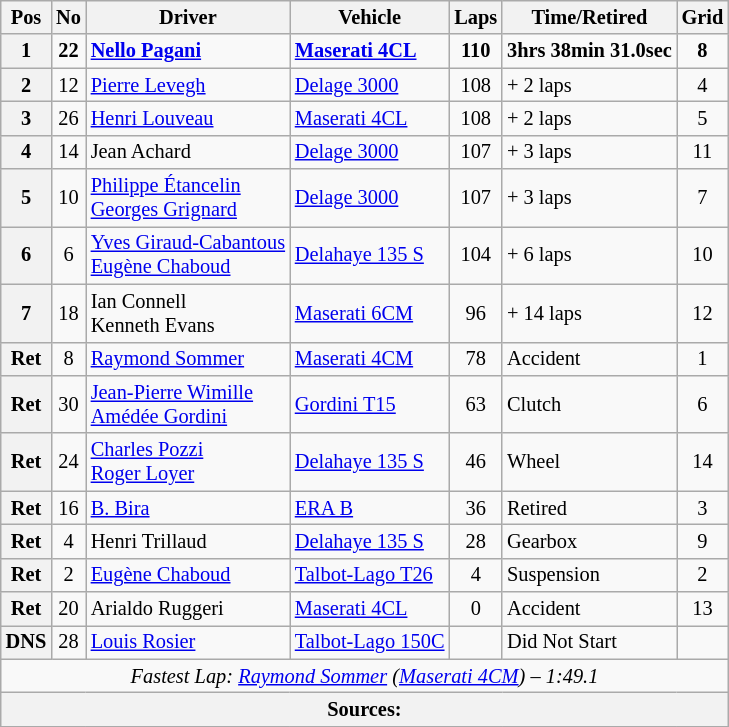<table class="wikitable" style="font-size: 85%;">
<tr>
<th>Pos</th>
<th>No</th>
<th>Driver</th>
<th>Vehicle</th>
<th>Laps</th>
<th>Time/Retired</th>
<th>Grid</th>
</tr>
<tr>
<th>1</th>
<td align="center"><strong>22</strong></td>
<td> <strong><a href='#'>Nello Pagani</a></strong></td>
<td><strong><a href='#'>Maserati 4CL</a></strong></td>
<td align="center"><strong>110</strong></td>
<td><strong>3hrs 38min 31.0sec</strong></td>
<td align="center"><strong>8</strong></td>
</tr>
<tr>
<th>2</th>
<td align="center">12</td>
<td> <a href='#'>Pierre Levegh</a></td>
<td><a href='#'>Delage 3000</a></td>
<td align="center">108</td>
<td>+ 2 laps</td>
<td align="center">4</td>
</tr>
<tr>
<th>3</th>
<td align="center">26</td>
<td> <a href='#'>Henri Louveau</a></td>
<td><a href='#'>Maserati 4CL</a></td>
<td align="center">108</td>
<td>+ 2 laps</td>
<td align="center">5</td>
</tr>
<tr>
<th>4</th>
<td align="center">14</td>
<td> Jean Achard</td>
<td><a href='#'>Delage 3000</a></td>
<td align="center">107</td>
<td>+ 3 laps</td>
<td align="center">11</td>
</tr>
<tr>
<th>5</th>
<td align="center">10</td>
<td> <a href='#'>Philippe Étancelin</a><br> <a href='#'>Georges Grignard</a></td>
<td><a href='#'>Delage 3000</a></td>
<td align="center">107</td>
<td>+ 3 laps</td>
<td align="center">7</td>
</tr>
<tr>
<th>6</th>
<td align="center">6</td>
<td> <a href='#'>Yves Giraud-Cabantous</a><br> <a href='#'>Eugène Chaboud</a></td>
<td><a href='#'>Delahaye 135 S</a></td>
<td align="center">104</td>
<td>+ 6 laps</td>
<td align="center">10</td>
</tr>
<tr>
<th>7</th>
<td align="center">18</td>
<td> Ian Connell<br> Kenneth Evans</td>
<td><a href='#'>Maserati 6CM</a></td>
<td align="center">96</td>
<td>+ 14 laps</td>
<td align="center">12</td>
</tr>
<tr>
<th>Ret</th>
<td align="center">8</td>
<td> <a href='#'>Raymond Sommer</a></td>
<td><a href='#'>Maserati 4CM</a></td>
<td align="center">78</td>
<td>Accident</td>
<td align="center">1</td>
</tr>
<tr>
<th>Ret</th>
<td align="center">30</td>
<td> <a href='#'>Jean-Pierre Wimille</a><br> <a href='#'>Amédée Gordini</a></td>
<td><a href='#'>Gordini T15</a></td>
<td align="center">63</td>
<td>Clutch</td>
<td align="center">6</td>
</tr>
<tr>
<th>Ret</th>
<td align="center">24</td>
<td> <a href='#'>Charles Pozzi</a><br> <a href='#'>Roger Loyer</a></td>
<td><a href='#'>Delahaye 135 S</a></td>
<td align="center">46</td>
<td>Wheel</td>
<td align="center">14</td>
</tr>
<tr>
<th>Ret</th>
<td align="center">16</td>
<td> <a href='#'>B. Bira</a></td>
<td><a href='#'>ERA B</a></td>
<td align="center">36</td>
<td>Retired</td>
<td align="center">3</td>
</tr>
<tr>
<th>Ret</th>
<td align="center">4</td>
<td> Henri Trillaud</td>
<td><a href='#'>Delahaye 135 S</a></td>
<td align="center">28</td>
<td>Gearbox</td>
<td align="center">9</td>
</tr>
<tr>
<th>Ret</th>
<td align="center">2</td>
<td> <a href='#'>Eugène Chaboud</a></td>
<td><a href='#'>Talbot-Lago T26</a></td>
<td align="center">4</td>
<td>Suspension</td>
<td align="center">2</td>
</tr>
<tr>
<th>Ret</th>
<td align="center">20</td>
<td> Arialdo Ruggeri</td>
<td><a href='#'>Maserati 4CL</a></td>
<td align="center">0</td>
<td>Accident</td>
<td align="center">13</td>
</tr>
<tr>
<th>DNS</th>
<td align="center">28</td>
<td> <a href='#'>Louis Rosier</a></td>
<td><a href='#'>Talbot-Lago 150C</a></td>
<td></td>
<td>Did Not Start</td>
<td></td>
</tr>
<tr>
<td colspan="8" align="center"><em>Fastest Lap: <a href='#'>Raymond Sommer</a> (<a href='#'>Maserati 4CM</a>) – 1:49.1</em></td>
</tr>
<tr>
<th colspan="8">Sources:</th>
</tr>
<tr>
</tr>
</table>
